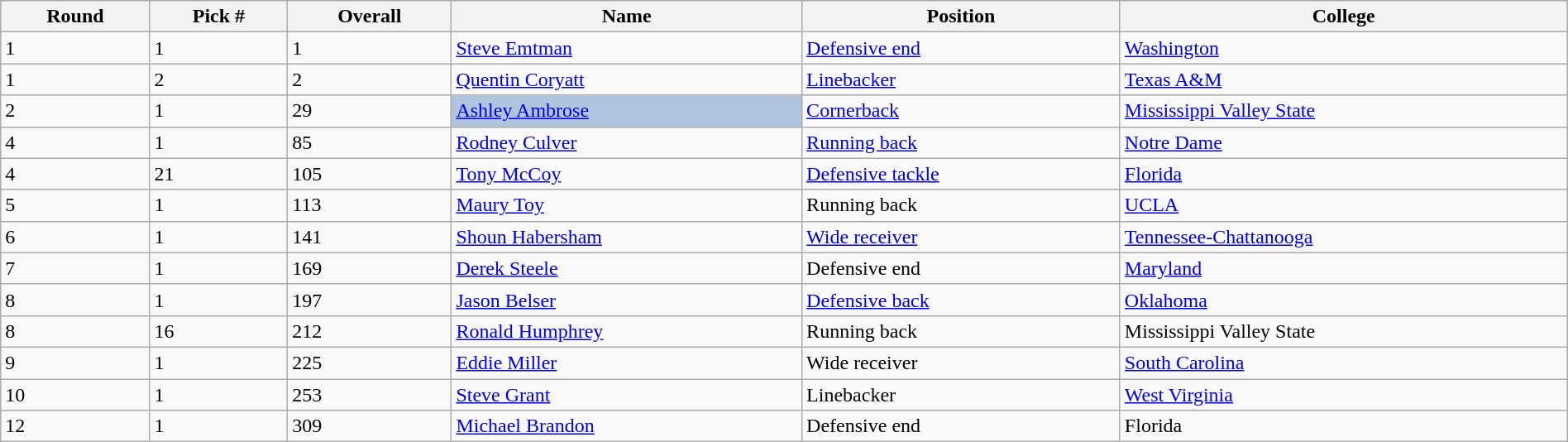<table class="wikitable sortable sortable" style="width: 100%">
<tr>
<th>Round</th>
<th>Pick #</th>
<th>Overall</th>
<th>Name</th>
<th>Position</th>
<th>College</th>
</tr>
<tr>
<td>1</td>
<td>1</td>
<td>1</td>
<td><a href='#'>Steve Emtman</a></td>
<td><a href='#'>Defensive end</a></td>
<td><a href='#'>Washington</a></td>
</tr>
<tr>
<td>1</td>
<td>2</td>
<td>2</td>
<td><a href='#'>Quentin Coryatt</a></td>
<td><a href='#'>Linebacker</a></td>
<td><a href='#'>Texas A&M</a></td>
</tr>
<tr>
<td>2</td>
<td>1</td>
<td>29</td>
<td bgcolor=lightsteelblue><a href='#'>Ashley Ambrose</a></td>
<td><a href='#'>Cornerback</a></td>
<td><a href='#'>Mississippi Valley State</a></td>
</tr>
<tr>
<td>4</td>
<td>1</td>
<td>85</td>
<td><a href='#'>Rodney Culver</a></td>
<td><a href='#'>Running back</a></td>
<td><a href='#'>Notre Dame</a></td>
</tr>
<tr>
<td>4</td>
<td>21</td>
<td>105</td>
<td><a href='#'>Tony McCoy</a></td>
<td><a href='#'>Defensive tackle</a></td>
<td><a href='#'>Florida</a></td>
</tr>
<tr>
<td>5</td>
<td>1</td>
<td>113</td>
<td><a href='#'>Maury Toy</a></td>
<td>Running back</td>
<td><a href='#'>UCLA</a></td>
</tr>
<tr>
<td>6</td>
<td>1</td>
<td>141</td>
<td><a href='#'>Shoun Habersham</a></td>
<td><a href='#'>Wide receiver</a></td>
<td><a href='#'>Tennessee-Chattanooga</a></td>
</tr>
<tr>
<td>7</td>
<td>1</td>
<td>169</td>
<td><a href='#'>Derek Steele</a></td>
<td>Defensive end</td>
<td><a href='#'>Maryland</a></td>
</tr>
<tr>
<td>8</td>
<td>1</td>
<td>197</td>
<td><a href='#'>Jason Belser</a></td>
<td><a href='#'>Defensive back</a></td>
<td><a href='#'>Oklahoma</a></td>
</tr>
<tr>
<td>8</td>
<td>16</td>
<td>212</td>
<td><a href='#'>Ronald Humphrey</a></td>
<td>Running back</td>
<td>Mississippi Valley State</td>
</tr>
<tr>
<td>9</td>
<td>1</td>
<td>225</td>
<td><a href='#'>Eddie Miller</a></td>
<td>Wide receiver</td>
<td><a href='#'>South Carolina</a></td>
</tr>
<tr>
<td>10</td>
<td>1</td>
<td>253</td>
<td><a href='#'>Steve Grant</a></td>
<td>Linebacker</td>
<td><a href='#'>West Virginia</a></td>
</tr>
<tr>
<td>12</td>
<td>1</td>
<td>309</td>
<td><a href='#'>Michael Brandon</a></td>
<td>Defensive end</td>
<td>Florida</td>
</tr>
</table>
